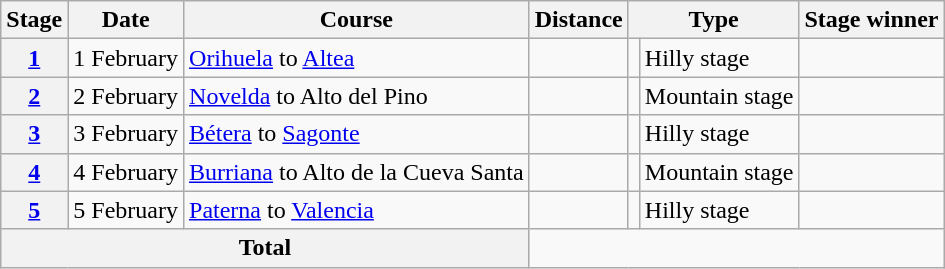<table class="wikitable">
<tr>
<th scope="col">Stage</th>
<th scope="col">Date</th>
<th scope="col">Course</th>
<th scope="col">Distance</th>
<th scope="col" colspan="2">Type</th>
<th scope="col">Stage winner</th>
</tr>
<tr>
<th scope="row"><a href='#'>1</a></th>
<td style="text-align:center;">1 February</td>
<td><a href='#'>Orihuela</a> to <a href='#'>Altea</a></td>
<td style="text-align:center;"></td>
<td></td>
<td>Hilly stage</td>
<td></td>
</tr>
<tr>
<th scope="row"><a href='#'>2</a></th>
<td style="text-align:center;">2 February</td>
<td><a href='#'>Novelda</a> to Alto del Pino</td>
<td style="text-align:center;"></td>
<td></td>
<td>Mountain stage</td>
<td></td>
</tr>
<tr>
<th scope="row"><a href='#'>3</a></th>
<td style="text-align:center;">3 February</td>
<td><a href='#'>Bétera</a> to <a href='#'>Sagonte</a></td>
<td style="text-align:center;"></td>
<td></td>
<td>Hilly stage</td>
<td></td>
</tr>
<tr>
<th scope="row"><a href='#'>4</a></th>
<td style="text-align:center;">4 February</td>
<td><a href='#'>Burriana</a> to Alto de la Cueva Santa</td>
<td style="text-align:center;"></td>
<td></td>
<td>Mountain stage</td>
<td></td>
</tr>
<tr>
<th scope="row"><a href='#'>5</a></th>
<td style="text-align:center;">5 February</td>
<td><a href='#'>Paterna</a> to <a href='#'>Valencia</a></td>
<td style="text-align:center;"></td>
<td></td>
<td>Hilly stage</td>
<td></td>
</tr>
<tr>
<th colspan="3">Total</th>
<td colspan="4" style="text-align:center;"></td>
</tr>
</table>
